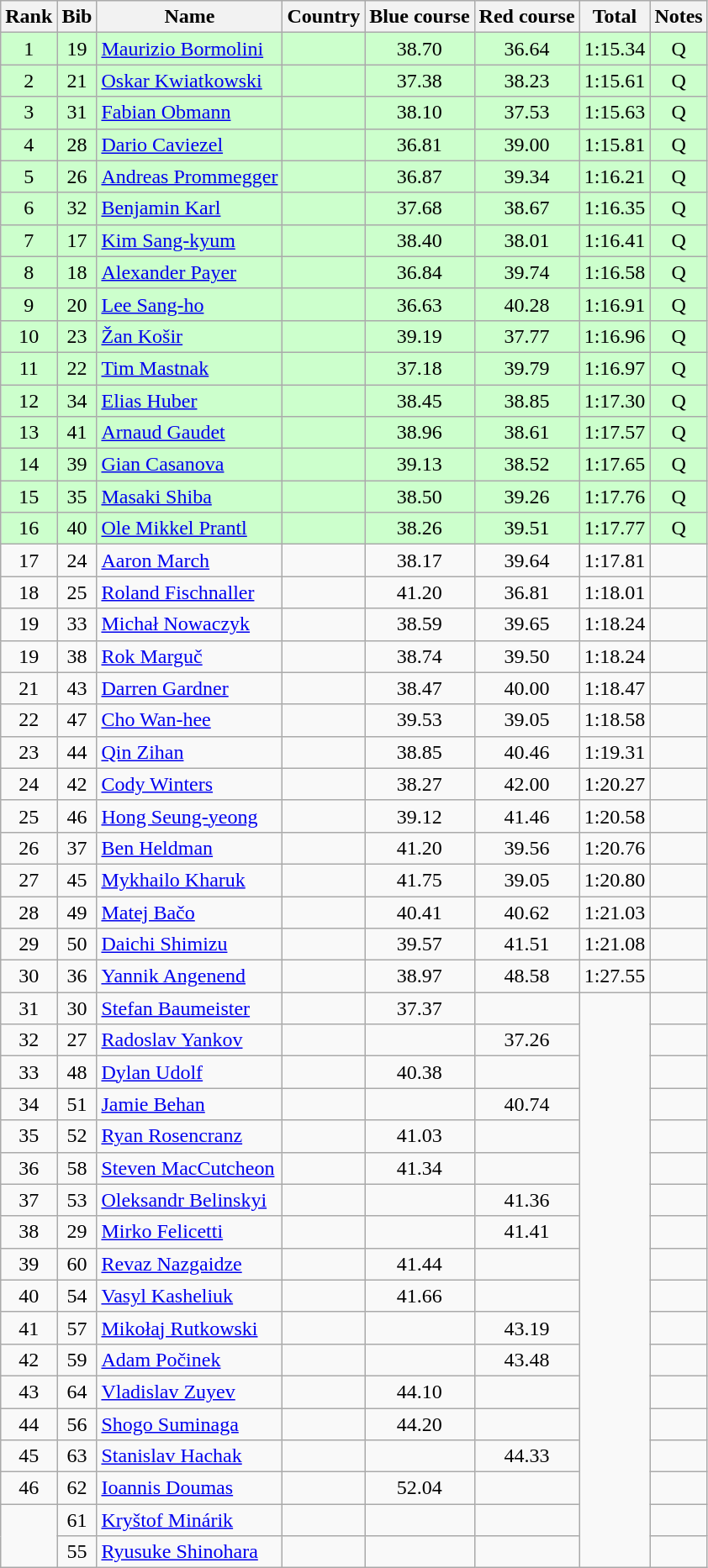<table class="wikitable sortable" style="text-align:center">
<tr>
<th>Rank</th>
<th>Bib</th>
<th>Name</th>
<th>Country</th>
<th>Blue course</th>
<th>Red course</th>
<th>Total</th>
<th>Notes</th>
</tr>
<tr bgcolor=ccffcc>
<td>1</td>
<td>19</td>
<td align=left><a href='#'>Maurizio Bormolini</a></td>
<td align=left></td>
<td>38.70</td>
<td>36.64</td>
<td>1:15.34</td>
<td>Q</td>
</tr>
<tr bgcolor=ccffcc>
<td>2</td>
<td>21</td>
<td align=left><a href='#'>Oskar Kwiatkowski</a></td>
<td align=left></td>
<td>37.38</td>
<td>38.23</td>
<td>1:15.61</td>
<td>Q</td>
</tr>
<tr bgcolor=ccffcc>
<td>3</td>
<td>31</td>
<td align=left><a href='#'>Fabian Obmann</a></td>
<td align=left></td>
<td>38.10</td>
<td>37.53</td>
<td>1:15.63</td>
<td>Q</td>
</tr>
<tr bgcolor=ccffcc>
<td>4</td>
<td>28</td>
<td align=left><a href='#'>Dario Caviezel</a></td>
<td align=left></td>
<td>36.81</td>
<td>39.00</td>
<td>1:15.81</td>
<td>Q</td>
</tr>
<tr bgcolor=ccffcc>
<td>5</td>
<td>26</td>
<td align=left><a href='#'>Andreas Prommegger</a></td>
<td align=left></td>
<td>36.87</td>
<td>39.34</td>
<td>1:16.21</td>
<td>Q</td>
</tr>
<tr bgcolor=ccffcc>
<td>6</td>
<td>32</td>
<td align=left><a href='#'>Benjamin Karl</a></td>
<td align=left></td>
<td>37.68</td>
<td>38.67</td>
<td>1:16.35</td>
<td>Q</td>
</tr>
<tr bgcolor=ccffcc>
<td>7</td>
<td>17</td>
<td align=left><a href='#'>Kim Sang-kyum</a></td>
<td align=left></td>
<td>38.40</td>
<td>38.01</td>
<td>1:16.41</td>
<td>Q</td>
</tr>
<tr bgcolor=ccffcc>
<td>8</td>
<td>18</td>
<td align=left><a href='#'>Alexander Payer</a></td>
<td align=left></td>
<td>36.84</td>
<td>39.74</td>
<td>1:16.58</td>
<td>Q</td>
</tr>
<tr bgcolor=ccffcc>
<td>9</td>
<td>20</td>
<td align=left><a href='#'>Lee Sang-ho</a></td>
<td align=left></td>
<td>36.63</td>
<td>40.28</td>
<td>1:16.91</td>
<td>Q</td>
</tr>
<tr bgcolor=ccffcc>
<td>10</td>
<td>23</td>
<td align=left><a href='#'>Žan Košir</a></td>
<td align=left></td>
<td>39.19</td>
<td>37.77</td>
<td>1:16.96</td>
<td>Q</td>
</tr>
<tr bgcolor=ccffcc>
<td>11</td>
<td>22</td>
<td align=left><a href='#'>Tim Mastnak</a></td>
<td align=left></td>
<td>37.18</td>
<td>39.79</td>
<td>1:16.97</td>
<td>Q</td>
</tr>
<tr bgcolor=ccffcc>
<td>12</td>
<td>34</td>
<td align=left><a href='#'>Elias Huber</a></td>
<td align=left></td>
<td>38.45</td>
<td>38.85</td>
<td>1:17.30</td>
<td>Q</td>
</tr>
<tr bgcolor=ccffcc>
<td>13</td>
<td>41</td>
<td align=left><a href='#'>Arnaud Gaudet</a></td>
<td align=left></td>
<td>38.96</td>
<td>38.61</td>
<td>1:17.57</td>
<td>Q</td>
</tr>
<tr bgcolor=ccffcc>
<td>14</td>
<td>39</td>
<td align=left><a href='#'>Gian Casanova</a></td>
<td align=left></td>
<td>39.13</td>
<td>38.52</td>
<td>1:17.65</td>
<td>Q</td>
</tr>
<tr bgcolor=ccffcc>
<td>15</td>
<td>35</td>
<td align=left><a href='#'>Masaki Shiba</a></td>
<td align=left></td>
<td>38.50</td>
<td>39.26</td>
<td>1:17.76</td>
<td>Q</td>
</tr>
<tr bgcolor=ccffcc>
<td>16</td>
<td>40</td>
<td align=left><a href='#'>Ole Mikkel Prantl</a></td>
<td align=left></td>
<td>38.26</td>
<td>39.51</td>
<td>1:17.77</td>
<td>Q</td>
</tr>
<tr>
<td>17</td>
<td>24</td>
<td align=left><a href='#'>Aaron March</a></td>
<td align=left></td>
<td>38.17</td>
<td>39.64</td>
<td>1:17.81</td>
<td></td>
</tr>
<tr>
<td>18</td>
<td>25</td>
<td align=left><a href='#'>Roland Fischnaller</a></td>
<td align=left></td>
<td>41.20</td>
<td>36.81</td>
<td>1:18.01</td>
<td></td>
</tr>
<tr>
<td>19</td>
<td>33</td>
<td align=left><a href='#'>Michał Nowaczyk</a></td>
<td align=left></td>
<td>38.59</td>
<td>39.65</td>
<td>1:18.24</td>
<td></td>
</tr>
<tr>
<td>19</td>
<td>38</td>
<td align=left><a href='#'>Rok Marguč</a></td>
<td align=left></td>
<td>38.74</td>
<td>39.50</td>
<td>1:18.24</td>
<td></td>
</tr>
<tr>
<td>21</td>
<td>43</td>
<td align=left><a href='#'>Darren Gardner</a></td>
<td align=left></td>
<td>38.47</td>
<td>40.00</td>
<td>1:18.47</td>
<td></td>
</tr>
<tr>
<td>22</td>
<td>47</td>
<td align=left><a href='#'>Cho Wan-hee</a></td>
<td align=left></td>
<td>39.53</td>
<td>39.05</td>
<td>1:18.58</td>
<td></td>
</tr>
<tr>
<td>23</td>
<td>44</td>
<td align=left><a href='#'>Qin Zihan</a></td>
<td align=left></td>
<td>38.85</td>
<td>40.46</td>
<td>1:19.31</td>
<td></td>
</tr>
<tr>
<td>24</td>
<td>42</td>
<td align=left><a href='#'>Cody Winters</a></td>
<td align=left></td>
<td>38.27</td>
<td>42.00</td>
<td>1:20.27</td>
<td></td>
</tr>
<tr>
<td>25</td>
<td>46</td>
<td align=left><a href='#'>Hong Seung-yeong</a></td>
<td align=left></td>
<td>39.12</td>
<td>41.46</td>
<td>1:20.58</td>
<td></td>
</tr>
<tr>
<td>26</td>
<td>37</td>
<td align=left><a href='#'>Ben Heldman</a></td>
<td align=left></td>
<td>41.20</td>
<td>39.56</td>
<td>1:20.76</td>
<td></td>
</tr>
<tr>
<td>27</td>
<td>45</td>
<td align=left><a href='#'>Mykhailo Kharuk</a></td>
<td align=left></td>
<td>41.75</td>
<td>39.05</td>
<td>1:20.80</td>
<td></td>
</tr>
<tr>
<td>28</td>
<td>49</td>
<td align=left><a href='#'>Matej Bačo</a></td>
<td align=left></td>
<td>40.41</td>
<td>40.62</td>
<td>1:21.03</td>
<td></td>
</tr>
<tr>
<td>29</td>
<td>50</td>
<td align=left><a href='#'>Daichi Shimizu</a></td>
<td align=left></td>
<td>39.57</td>
<td>41.51</td>
<td>1:21.08</td>
<td></td>
</tr>
<tr>
<td>30</td>
<td>36</td>
<td align=left><a href='#'>Yannik Angenend</a></td>
<td align=left></td>
<td>38.97</td>
<td>48.58</td>
<td>1:27.55</td>
<td></td>
</tr>
<tr>
<td>31</td>
<td>30</td>
<td align=left><a href='#'>Stefan Baumeister</a></td>
<td align=left></td>
<td>37.37</td>
<td></td>
<td rowspan=18></td>
<td></td>
</tr>
<tr>
<td>32</td>
<td>27</td>
<td align=left><a href='#'>Radoslav Yankov</a></td>
<td align=left></td>
<td></td>
<td>37.26</td>
<td></td>
</tr>
<tr>
<td>33</td>
<td>48</td>
<td align=left><a href='#'>Dylan Udolf</a></td>
<td align=left></td>
<td>40.38</td>
<td></td>
<td></td>
</tr>
<tr>
<td>34</td>
<td>51</td>
<td align=left><a href='#'>Jamie Behan</a></td>
<td align=left></td>
<td></td>
<td>40.74</td>
<td></td>
</tr>
<tr>
<td>35</td>
<td>52</td>
<td align=left><a href='#'>Ryan Rosencranz</a></td>
<td align=left></td>
<td>41.03</td>
<td></td>
<td></td>
</tr>
<tr>
<td>36</td>
<td>58</td>
<td align=left><a href='#'>Steven MacCutcheon</a></td>
<td align=left></td>
<td>41.34</td>
<td></td>
<td></td>
</tr>
<tr>
<td>37</td>
<td>53</td>
<td align=left><a href='#'>Oleksandr Belinskyi</a></td>
<td align=left></td>
<td></td>
<td>41.36</td>
<td></td>
</tr>
<tr>
<td>38</td>
<td>29</td>
<td align=left><a href='#'>Mirko Felicetti</a></td>
<td align=left></td>
<td></td>
<td>41.41</td>
<td></td>
</tr>
<tr>
<td>39</td>
<td>60</td>
<td align=left><a href='#'>Revaz Nazgaidze</a></td>
<td align=left></td>
<td>41.44</td>
<td></td>
<td></td>
</tr>
<tr>
<td>40</td>
<td>54</td>
<td align=left><a href='#'>Vasyl Kasheliuk</a></td>
<td align=left></td>
<td>41.66</td>
<td></td>
<td></td>
</tr>
<tr>
<td>41</td>
<td>57</td>
<td align=left><a href='#'>Mikołaj Rutkowski</a></td>
<td align=left></td>
<td></td>
<td>43.19</td>
<td></td>
</tr>
<tr>
<td>42</td>
<td>59</td>
<td align=left><a href='#'>Adam Počinek</a></td>
<td align=left></td>
<td></td>
<td>43.48</td>
<td></td>
</tr>
<tr>
<td>43</td>
<td>64</td>
<td align=left><a href='#'>Vladislav Zuyev</a></td>
<td align=left></td>
<td>44.10</td>
<td></td>
<td></td>
</tr>
<tr>
<td>44</td>
<td>56</td>
<td align=left><a href='#'>Shogo Suminaga</a></td>
<td align=left></td>
<td>44.20</td>
<td></td>
<td></td>
</tr>
<tr>
<td>45</td>
<td>63</td>
<td align=left><a href='#'>Stanislav Hachak</a></td>
<td align=left></td>
<td></td>
<td>44.33</td>
<td></td>
</tr>
<tr>
<td>46</td>
<td>62</td>
<td align=left><a href='#'>Ioannis Doumas</a></td>
<td align=left></td>
<td>52.04</td>
<td></td>
<td></td>
</tr>
<tr>
<td rowspan=2></td>
<td>61</td>
<td align=left><a href='#'>Kryštof Minárik</a></td>
<td align=left></td>
<td></td>
<td></td>
<td></td>
</tr>
<tr>
<td>55</td>
<td align=left><a href='#'>Ryusuke Shinohara</a></td>
<td align=left></td>
<td></td>
<td></td>
<td></td>
</tr>
</table>
